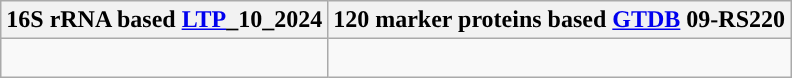<table class="wikitable">
<tr>
<th colspan=1>16S rRNA based <a href='#'>LTP</a>_10_2024</th>
<th colspan=1>120 marker proteins based <a href='#'>GTDB</a> 09-RS220</th>
</tr>
<tr>
<td style="vertical-align:top"><br></td>
<td><br></td>
</tr>
</table>
